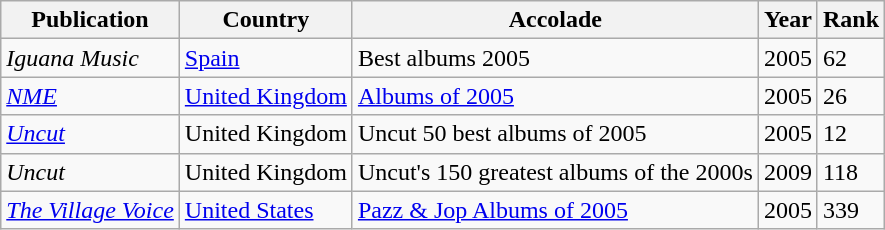<table class="wikitable">
<tr>
<th>Publication</th>
<th>Country</th>
<th>Accolade</th>
<th>Year</th>
<th>Rank</th>
</tr>
<tr>
<td><em>Iguana Music</em></td>
<td><a href='#'>Spain</a></td>
<td>Best albums 2005</td>
<td>2005</td>
<td>62</td>
</tr>
<tr>
<td><em><a href='#'>NME</a></em></td>
<td><a href='#'>United Kingdom</a></td>
<td><a href='#'>Albums of 2005</a></td>
<td>2005</td>
<td>26</td>
</tr>
<tr>
<td><em><a href='#'>Uncut</a></em></td>
<td>United Kingdom</td>
<td>Uncut 50 best albums of 2005</td>
<td>2005</td>
<td>12</td>
</tr>
<tr>
<td><em>Uncut</em></td>
<td>United Kingdom</td>
<td>Uncut's 150 greatest albums of the 2000s</td>
<td>2009</td>
<td>118</td>
</tr>
<tr>
<td><em><a href='#'>The Village Voice</a></em></td>
<td><a href='#'>United States</a></td>
<td><a href='#'>Pazz & Jop Albums of 2005</a></td>
<td>2005</td>
<td>339</td>
</tr>
</table>
